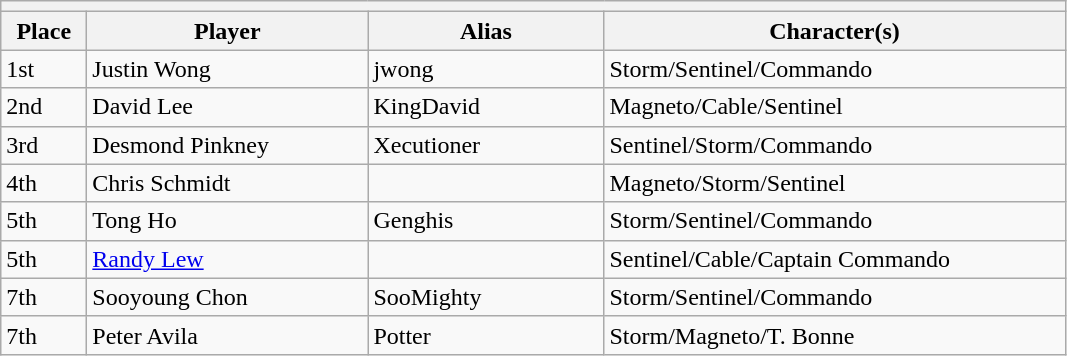<table class="wikitable">
<tr>
<th colspan=6></th>
</tr>
<tr>
<th style="width:50px;">Place</th>
<th style="width:180px;">Player</th>
<th style="width:150px;">Alias</th>
<th style="width:300px;">Character(s)</th>
</tr>
<tr>
<td>1st</td>
<td> Justin Wong</td>
<td>jwong</td>
<td>Storm/Sentinel/Commando</td>
</tr>
<tr>
<td>2nd</td>
<td> David Lee</td>
<td>KingDavid</td>
<td>Magneto/Cable/Sentinel</td>
</tr>
<tr>
<td>3rd</td>
<td> Desmond Pinkney</td>
<td>Xecutioner</td>
<td>Sentinel/Storm/Commando</td>
</tr>
<tr>
<td>4th</td>
<td> Chris Schmidt</td>
<td></td>
<td>Magneto/Storm/Sentinel</td>
</tr>
<tr>
<td>5th</td>
<td> Tong Ho</td>
<td>Genghis</td>
<td>Storm/Sentinel/Commando</td>
</tr>
<tr>
<td>5th</td>
<td> <a href='#'>Randy Lew</a></td>
<td></td>
<td>Sentinel/Cable/Captain Commando</td>
</tr>
<tr>
<td>7th</td>
<td> Sooyoung Chon</td>
<td>SooMighty</td>
<td>Storm/Sentinel/Commando</td>
</tr>
<tr>
<td>7th</td>
<td> Peter Avila</td>
<td>Potter</td>
<td>Storm/Magneto/T. Bonne</td>
</tr>
</table>
